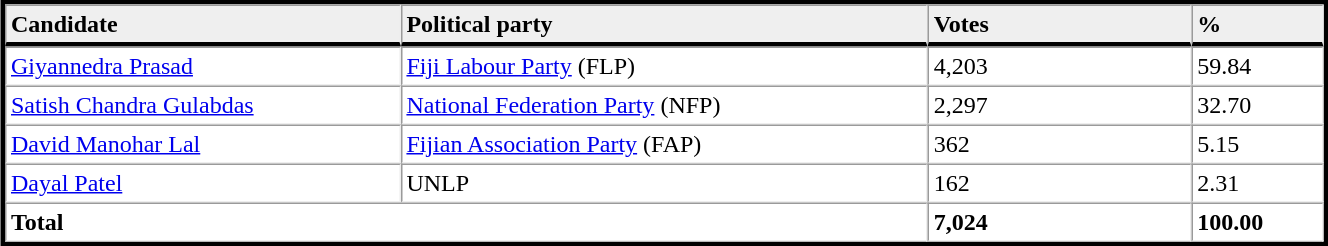<table table width="70%" border="1" align="center" cellpadding=3 cellspacing=0 style="margin:5px; border:3px solid;">
<tr>
<td td width="30%" style="border-bottom:3px solid; background:#efefef;"><strong>Candidate</strong></td>
<td td width="40%" style="border-bottom:3px solid; background:#efefef;"><strong>Political party</strong></td>
<td td width="20%" style="border-bottom:3px solid; background:#efefef;"><strong>Votes</strong></td>
<td td width="10%" style="border-bottom:3px solid; background:#efefef;"><strong>%</strong></td>
</tr>
<tr>
<td><a href='#'>Giyannedra Prasad</a></td>
<td><a href='#'>Fiji Labour Party</a> (FLP)</td>
<td>4,203</td>
<td>59.84</td>
</tr>
<tr>
<td><a href='#'>Satish Chandra Gulabdas</a></td>
<td><a href='#'>National Federation Party</a> (NFP)</td>
<td>2,297</td>
<td>32.70</td>
</tr>
<tr>
<td><a href='#'>David Manohar Lal</a></td>
<td><a href='#'>Fijian Association Party</a> (FAP)</td>
<td>362</td>
<td>5.15</td>
</tr>
<tr>
<td><a href='#'>Dayal Patel</a></td>
<td>UNLP</td>
<td>162</td>
<td>2.31</td>
</tr>
<tr>
<td colspan=2><strong>Total</strong></td>
<td><strong>7,024</strong></td>
<td><strong>100.00</strong></td>
</tr>
<tr>
</tr>
</table>
